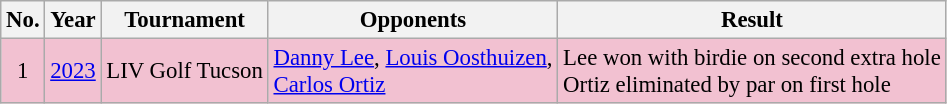<table class="wikitable" style="font-size:95%;">
<tr>
<th>No.</th>
<th>Year</th>
<th>Tournament</th>
<th>Opponents</th>
<th>Result</th>
</tr>
<tr style="background:#F2C1D1;">
<td align=center>1</td>
<td><a href='#'>2023</a></td>
<td>LIV Golf Tucson</td>
<td> <a href='#'>Danny Lee</a>,  <a href='#'>Louis Oosthuizen</a>,<br> <a href='#'>Carlos Ortiz</a></td>
<td>Lee won with birdie on second extra hole<br>Ortiz eliminated by par on first hole</td>
</tr>
</table>
